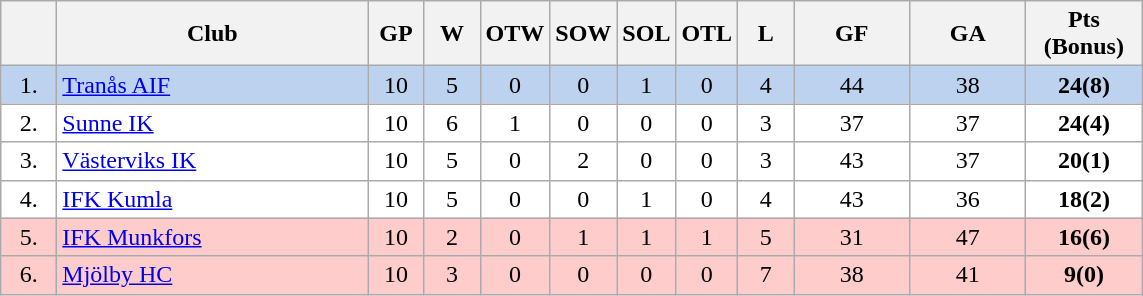<table class="wikitable">
<tr>
<th width="30"></th>
<th width="200">Club</th>
<th width="30">GP</th>
<th width="30">W</th>
<th width="30">OTW</th>
<th width="30">SOW</th>
<th width="30">SOL</th>
<th width="30">OTL</th>
<th width="30">L</th>
<th width="70">GF</th>
<th width="70">GA</th>
<th width="70">Pts (Bonus)</th>
</tr>
<tr bgcolor="#BCD2EE" align="center">
<td>1.</td>
<td align="left"><a href='#'>Tranås AIF</a></td>
<td>10</td>
<td>5</td>
<td>0</td>
<td>0</td>
<td>1</td>
<td>0</td>
<td>4</td>
<td>44</td>
<td>38</td>
<td><strong>24(8)</strong></td>
</tr>
<tr bgcolor="#FFFFFF" align="center">
<td>2.</td>
<td align="left"><a href='#'>Sunne IK</a></td>
<td>10</td>
<td>6</td>
<td>1</td>
<td>0</td>
<td>0</td>
<td>0</td>
<td>3</td>
<td>37</td>
<td>37</td>
<td><strong>24(4)</strong></td>
</tr>
<tr bgcolor="#FFFFFF" align="center">
<td>3.</td>
<td align="left"><a href='#'>Västerviks IK</a></td>
<td>10</td>
<td>5</td>
<td>0</td>
<td>2</td>
<td>0</td>
<td>0</td>
<td>3</td>
<td>43</td>
<td>37</td>
<td><strong>20(1)</strong></td>
</tr>
<tr bgcolor="#FFFFFF" align="center">
<td>4.</td>
<td align="left"><a href='#'>IFK Kumla</a></td>
<td>10</td>
<td>5</td>
<td>0</td>
<td>0</td>
<td>1</td>
<td>0</td>
<td>4</td>
<td>43</td>
<td>36</td>
<td><strong>18(2)</strong></td>
</tr>
<tr bgcolor="#FFCCCC" align="center">
<td>5.</td>
<td align="left"><a href='#'>IFK Munkfors</a></td>
<td>10</td>
<td>2</td>
<td>0</td>
<td>1</td>
<td>1</td>
<td>1</td>
<td>5</td>
<td>31</td>
<td>47</td>
<td><strong>16(6)</strong></td>
</tr>
<tr bgcolor="#FFCCCC" align="center">
<td>6.</td>
<td align="left"><a href='#'>Mjölby HC</a></td>
<td>10</td>
<td>3</td>
<td>0</td>
<td>0</td>
<td>0</td>
<td>0</td>
<td>7</td>
<td>38</td>
<td>41</td>
<td><strong>9(0)</strong></td>
</tr>
</table>
